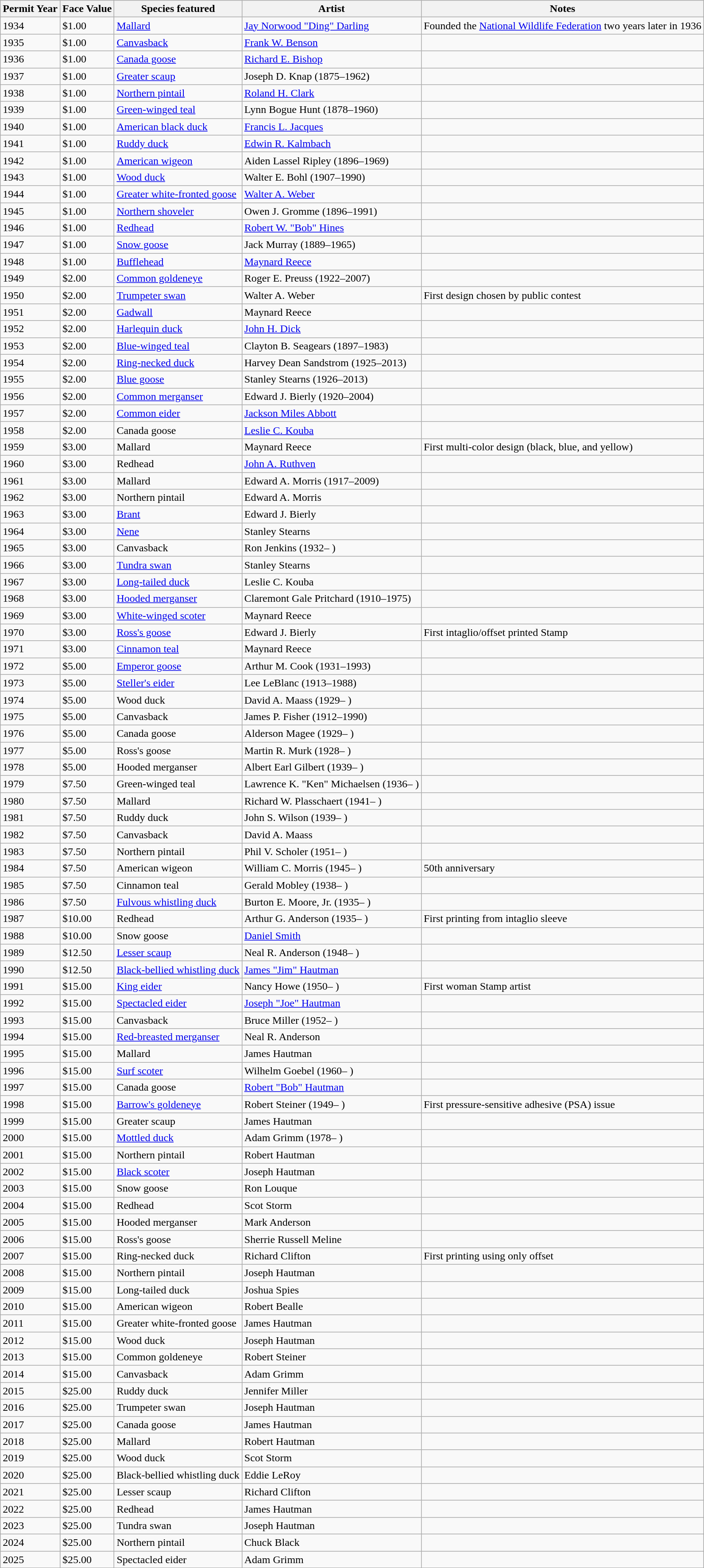<table class="wikitable mw-collapsible">
<tr>
<th>Permit Year</th>
<th>Face Value</th>
<th>Species featured</th>
<th>Artist</th>
<th>Notes</th>
</tr>
<tr>
<td>1934</td>
<td>$1.00</td>
<td><a href='#'>Mallard</a></td>
<td><a href='#'>Jay Norwood "Ding" Darling</a></td>
<td>Founded the <a href='#'>National Wildlife Federation</a> two years later in 1936</td>
</tr>
<tr>
<td>1935</td>
<td>$1.00</td>
<td><a href='#'>Canvasback</a></td>
<td><a href='#'>Frank W. Benson</a></td>
<td></td>
</tr>
<tr>
<td>1936</td>
<td>$1.00</td>
<td><a href='#'>Canada goose</a></td>
<td><a href='#'>Richard E. Bishop</a></td>
<td></td>
</tr>
<tr>
<td>1937</td>
<td>$1.00</td>
<td><a href='#'>Greater scaup</a></td>
<td>Joseph D. Knap (1875–1962)</td>
<td></td>
</tr>
<tr>
<td>1938</td>
<td>$1.00</td>
<td><a href='#'>Northern pintail</a></td>
<td><a href='#'>Roland H. Clark</a></td>
<td></td>
</tr>
<tr>
<td>1939</td>
<td>$1.00</td>
<td><a href='#'>Green-winged teal</a></td>
<td>Lynn Bogue Hunt (1878–1960)</td>
<td></td>
</tr>
<tr>
<td>1940</td>
<td>$1.00</td>
<td><a href='#'>American black duck</a></td>
<td><a href='#'>Francis L. Jacques</a></td>
<td></td>
</tr>
<tr>
<td>1941</td>
<td>$1.00</td>
<td><a href='#'>Ruddy duck</a></td>
<td><a href='#'>Edwin R. Kalmbach</a></td>
<td></td>
</tr>
<tr>
<td>1942</td>
<td>$1.00</td>
<td><a href='#'>American wigeon</a></td>
<td>Aiden Lassel Ripley (1896–1969)</td>
<td></td>
</tr>
<tr>
<td>1943</td>
<td>$1.00</td>
<td><a href='#'>Wood duck</a></td>
<td>Walter E. Bohl (1907–1990)</td>
<td></td>
</tr>
<tr>
<td>1944</td>
<td>$1.00</td>
<td><a href='#'>Greater white-fronted goose</a></td>
<td><a href='#'>Walter A. Weber</a></td>
<td></td>
</tr>
<tr>
<td>1945</td>
<td>$1.00</td>
<td><a href='#'>Northern shoveler</a></td>
<td>Owen J. Gromme (1896–1991)</td>
<td></td>
</tr>
<tr>
<td>1946</td>
<td>$1.00</td>
<td><a href='#'>Redhead</a></td>
<td><a href='#'>Robert W. "Bob" Hines</a></td>
<td></td>
</tr>
<tr>
<td>1947</td>
<td>$1.00</td>
<td><a href='#'>Snow goose</a></td>
<td>Jack Murray (1889–1965)</td>
<td></td>
</tr>
<tr>
<td>1948</td>
<td>$1.00</td>
<td><a href='#'>Bufflehead</a></td>
<td><a href='#'>Maynard Reece</a></td>
<td></td>
</tr>
<tr>
<td>1949</td>
<td>$2.00</td>
<td><a href='#'>Common goldeneye</a></td>
<td>Roger E. Preuss (1922–2007)</td>
<td></td>
</tr>
<tr>
<td>1950</td>
<td>$2.00</td>
<td><a href='#'>Trumpeter swan</a></td>
<td>Walter A. Weber</td>
<td>First design chosen by public contest</td>
</tr>
<tr>
<td>1951</td>
<td>$2.00</td>
<td><a href='#'>Gadwall</a></td>
<td>Maynard Reece</td>
<td></td>
</tr>
<tr>
<td>1952</td>
<td>$2.00</td>
<td><a href='#'>Harlequin duck</a></td>
<td><a href='#'>John H. Dick</a></td>
<td></td>
</tr>
<tr>
<td>1953</td>
<td>$2.00</td>
<td><a href='#'>Blue-winged teal</a></td>
<td>Clayton B. Seagears (1897–1983)</td>
<td></td>
</tr>
<tr>
<td>1954</td>
<td>$2.00</td>
<td><a href='#'>Ring-necked duck</a></td>
<td>Harvey Dean Sandstrom (1925–2013)</td>
<td></td>
</tr>
<tr>
<td>1955</td>
<td>$2.00</td>
<td><a href='#'>Blue goose</a></td>
<td>Stanley Stearns (1926–2013)</td>
<td></td>
</tr>
<tr>
<td>1956</td>
<td>$2.00</td>
<td><a href='#'>Common merganser</a></td>
<td>Edward J. Bierly (1920–2004)</td>
<td></td>
</tr>
<tr>
<td>1957</td>
<td>$2.00</td>
<td><a href='#'>Common eider</a></td>
<td><a href='#'>Jackson Miles Abbott</a></td>
<td></td>
</tr>
<tr>
<td>1958</td>
<td>$2.00</td>
<td>Canada goose</td>
<td><a href='#'>Leslie C. Kouba</a></td>
<td></td>
</tr>
<tr>
<td>1959</td>
<td>$3.00</td>
<td>Mallard</td>
<td>Maynard Reece</td>
<td>First multi-color design (black, blue, and yellow)</td>
</tr>
<tr>
<td>1960</td>
<td>$3.00</td>
<td>Redhead</td>
<td><a href='#'>John A. Ruthven</a></td>
<td></td>
</tr>
<tr>
<td>1961</td>
<td>$3.00</td>
<td>Mallard</td>
<td>Edward A. Morris (1917–2009)</td>
<td></td>
</tr>
<tr>
<td>1962</td>
<td>$3.00</td>
<td>Northern pintail</td>
<td>Edward A. Morris</td>
<td></td>
</tr>
<tr>
<td>1963</td>
<td>$3.00</td>
<td><a href='#'>Brant</a></td>
<td>Edward J. Bierly</td>
<td></td>
</tr>
<tr>
<td>1964</td>
<td>$3.00</td>
<td><a href='#'>Nene</a></td>
<td>Stanley Stearns</td>
<td></td>
</tr>
<tr>
<td>1965</td>
<td>$3.00</td>
<td>Canvasback</td>
<td>Ron Jenkins (1932– )</td>
<td></td>
</tr>
<tr>
<td>1966</td>
<td>$3.00</td>
<td><a href='#'>Tundra swan</a></td>
<td>Stanley Stearns</td>
<td></td>
</tr>
<tr>
<td>1967</td>
<td>$3.00</td>
<td><a href='#'>Long-tailed duck</a></td>
<td>Leslie C. Kouba</td>
<td></td>
</tr>
<tr>
<td>1968</td>
<td>$3.00</td>
<td><a href='#'>Hooded merganser</a></td>
<td>Claremont Gale Pritchard (1910–1975)</td>
<td></td>
</tr>
<tr>
<td>1969</td>
<td>$3.00</td>
<td><a href='#'>White-winged scoter</a></td>
<td>Maynard Reece</td>
<td></td>
</tr>
<tr>
<td>1970</td>
<td>$3.00</td>
<td><a href='#'>Ross's goose</a></td>
<td>Edward J. Bierly</td>
<td>First intaglio/offset printed Stamp</td>
</tr>
<tr>
<td>1971</td>
<td>$3.00</td>
<td><a href='#'>Cinnamon teal</a></td>
<td>Maynard Reece</td>
<td></td>
</tr>
<tr>
<td>1972</td>
<td>$5.00</td>
<td><a href='#'>Emperor goose</a></td>
<td>Arthur M. Cook (1931–1993)</td>
<td></td>
</tr>
<tr>
<td>1973</td>
<td>$5.00</td>
<td><a href='#'>Steller's eider</a></td>
<td>Lee LeBlanc (1913–1988)</td>
<td></td>
</tr>
<tr>
<td>1974</td>
<td>$5.00</td>
<td>Wood duck</td>
<td>David A. Maass (1929– )</td>
<td></td>
</tr>
<tr>
<td>1975</td>
<td>$5.00</td>
<td>Canvasback</td>
<td>James P. Fisher (1912–1990)</td>
<td></td>
</tr>
<tr>
<td>1976</td>
<td>$5.00</td>
<td>Canada goose</td>
<td>Alderson Magee (1929– )</td>
<td></td>
</tr>
<tr>
<td>1977</td>
<td>$5.00</td>
<td>Ross's goose</td>
<td>Martin R. Murk (1928– )</td>
<td></td>
</tr>
<tr>
<td>1978</td>
<td>$5.00</td>
<td>Hooded merganser</td>
<td>Albert Earl Gilbert (1939– )</td>
<td></td>
</tr>
<tr>
<td>1979</td>
<td>$7.50</td>
<td>Green-winged teal</td>
<td>Lawrence K. "Ken" Michaelsen (1936– )</td>
<td></td>
</tr>
<tr>
<td>1980</td>
<td>$7.50</td>
<td>Mallard</td>
<td>Richard W. Plasschaert (1941– )</td>
<td></td>
</tr>
<tr>
<td>1981</td>
<td>$7.50</td>
<td>Ruddy duck</td>
<td>John S. Wilson (1939– )</td>
<td></td>
</tr>
<tr>
<td>1982</td>
<td>$7.50</td>
<td>Canvasback</td>
<td>David A. Maass</td>
<td></td>
</tr>
<tr>
<td>1983</td>
<td>$7.50</td>
<td>Northern pintail</td>
<td>Phil V. Scholer (1951– )</td>
<td></td>
</tr>
<tr>
<td>1984</td>
<td>$7.50</td>
<td>American wigeon</td>
<td>William C. Morris (1945– )</td>
<td>50th anniversary</td>
</tr>
<tr>
<td>1985</td>
<td>$7.50</td>
<td>Cinnamon teal</td>
<td>Gerald Mobley (1938– )</td>
<td></td>
</tr>
<tr>
<td>1986</td>
<td>$7.50</td>
<td><a href='#'>Fulvous whistling duck</a></td>
<td>Burton E. Moore, Jr. (1935– )</td>
<td></td>
</tr>
<tr>
<td>1987</td>
<td>$10.00</td>
<td>Redhead</td>
<td>Arthur G. Anderson (1935– )</td>
<td>First printing from intaglio sleeve</td>
</tr>
<tr>
<td>1988</td>
<td>$10.00</td>
<td>Snow goose</td>
<td><a href='#'>Daniel Smith</a></td>
<td></td>
</tr>
<tr>
<td>1989</td>
<td>$12.50</td>
<td><a href='#'>Lesser scaup</a></td>
<td>Neal R. Anderson (1948– )</td>
<td></td>
</tr>
<tr>
<td>1990</td>
<td>$12.50</td>
<td><a href='#'>Black-bellied whistling duck</a></td>
<td><a href='#'>James "Jim" Hautman</a></td>
<td></td>
</tr>
<tr>
<td>1991</td>
<td>$15.00</td>
<td><a href='#'>King eider</a></td>
<td>Nancy Howe (1950– )</td>
<td>First woman Stamp artist</td>
</tr>
<tr>
<td>1992</td>
<td>$15.00</td>
<td><a href='#'>Spectacled eider</a></td>
<td><a href='#'>Joseph "Joe" Hautman</a></td>
<td></td>
</tr>
<tr>
<td>1993</td>
<td>$15.00</td>
<td>Canvasback</td>
<td>Bruce Miller (1952– )</td>
<td></td>
</tr>
<tr>
<td>1994</td>
<td>$15.00</td>
<td><a href='#'>Red-breasted merganser</a></td>
<td>Neal R. Anderson</td>
<td></td>
</tr>
<tr>
<td>1995</td>
<td>$15.00</td>
<td>Mallard</td>
<td>James Hautman</td>
<td></td>
</tr>
<tr>
<td>1996</td>
<td>$15.00</td>
<td><a href='#'>Surf scoter</a></td>
<td>Wilhelm Goebel (1960– )</td>
<td></td>
</tr>
<tr>
<td>1997</td>
<td>$15.00</td>
<td>Canada goose</td>
<td><a href='#'>Robert "Bob" Hautman</a></td>
<td></td>
</tr>
<tr>
<td>1998</td>
<td>$15.00</td>
<td><a href='#'>Barrow's goldeneye</a></td>
<td>Robert Steiner (1949– )</td>
<td>First pressure-sensitive adhesive (PSA) issue</td>
</tr>
<tr>
<td>1999</td>
<td>$15.00</td>
<td>Greater scaup</td>
<td>James Hautman</td>
<td></td>
</tr>
<tr>
<td>2000</td>
<td>$15.00</td>
<td><a href='#'>Mottled duck</a></td>
<td>Adam Grimm (1978– )</td>
<td></td>
</tr>
<tr>
<td>2001</td>
<td>$15.00</td>
<td>Northern pintail</td>
<td>Robert Hautman</td>
<td></td>
</tr>
<tr>
<td>2002</td>
<td>$15.00</td>
<td><a href='#'>Black scoter</a></td>
<td>Joseph Hautman</td>
<td></td>
</tr>
<tr>
<td>2003</td>
<td>$15.00</td>
<td>Snow goose</td>
<td>Ron Louque</td>
<td></td>
</tr>
<tr>
<td>2004</td>
<td>$15.00</td>
<td>Redhead</td>
<td>Scot Storm</td>
<td></td>
</tr>
<tr>
<td>2005</td>
<td>$15.00</td>
<td>Hooded merganser</td>
<td>Mark Anderson</td>
<td></td>
</tr>
<tr>
<td>2006</td>
<td>$15.00</td>
<td>Ross's goose</td>
<td>Sherrie Russell Meline</td>
<td></td>
</tr>
<tr>
<td>2007</td>
<td>$15.00</td>
<td>Ring-necked duck</td>
<td>Richard Clifton</td>
<td>First printing using only offset</td>
</tr>
<tr>
<td>2008</td>
<td>$15.00</td>
<td>Northern pintail</td>
<td>Joseph Hautman</td>
<td></td>
</tr>
<tr>
<td>2009</td>
<td>$15.00</td>
<td>Long-tailed duck</td>
<td>Joshua Spies</td>
<td></td>
</tr>
<tr>
<td>2010</td>
<td>$15.00</td>
<td>American wigeon</td>
<td>Robert Bealle</td>
<td></td>
</tr>
<tr>
<td>2011</td>
<td>$15.00</td>
<td>Greater white-fronted goose</td>
<td>James Hautman</td>
<td></td>
</tr>
<tr>
<td>2012</td>
<td>$15.00</td>
<td>Wood duck</td>
<td>Joseph Hautman</td>
<td></td>
</tr>
<tr>
<td>2013</td>
<td>$15.00</td>
<td>Common goldeneye</td>
<td>Robert Steiner</td>
<td></td>
</tr>
<tr>
<td>2014</td>
<td>$15.00</td>
<td>Canvasback</td>
<td>Adam Grimm</td>
<td></td>
</tr>
<tr>
<td>2015</td>
<td>$25.00</td>
<td>Ruddy duck</td>
<td>Jennifer Miller</td>
<td></td>
</tr>
<tr>
<td>2016</td>
<td>$25.00</td>
<td>Trumpeter swan</td>
<td>Joseph Hautman</td>
<td></td>
</tr>
<tr>
<td>2017</td>
<td>$25.00</td>
<td>Canada goose</td>
<td>James Hautman</td>
<td></td>
</tr>
<tr>
<td>2018</td>
<td>$25.00</td>
<td>Mallard</td>
<td>Robert Hautman</td>
<td></td>
</tr>
<tr>
<td>2019</td>
<td>$25.00</td>
<td>Wood duck</td>
<td>Scot Storm</td>
<td></td>
</tr>
<tr>
<td>2020</td>
<td>$25.00</td>
<td>Black-bellied whistling duck</td>
<td>Eddie LeRoy</td>
<td></td>
</tr>
<tr>
<td>2021</td>
<td>$25.00</td>
<td>Lesser scaup</td>
<td>Richard Clifton</td>
<td></td>
</tr>
<tr>
<td>2022</td>
<td>$25.00</td>
<td>Redhead</td>
<td>James Hautman</td>
<td></td>
</tr>
<tr>
<td>2023</td>
<td>$25.00</td>
<td>Tundra swan</td>
<td>Joseph Hautman</td>
<td></td>
</tr>
<tr>
<td>2024</td>
<td>$25.00</td>
<td>Northern pintail</td>
<td>Chuck Black</td>
<td></td>
</tr>
<tr>
<td>2025</td>
<td>$25.00</td>
<td>Spectacled eider</td>
<td>Adam Grimm</td>
<td></td>
</tr>
</table>
